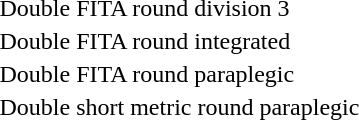<table>
<tr>
<td>Double FITA round division 3<br></td>
<td></td>
<td></td>
<td></td>
</tr>
<tr>
<td>Double FITA round integrated<br></td>
<td></td>
<td></td>
<td></td>
</tr>
<tr>
<td>Double FITA round paraplegic<br></td>
<td></td>
<td></td>
<td></td>
</tr>
<tr>
<td>Double short metric round paraplegic<br></td>
<td></td>
<td></td>
<td></td>
</tr>
</table>
